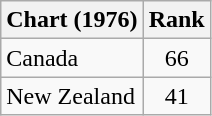<table class="wikitable">
<tr>
<th>Chart (1976)</th>
<th>Rank</th>
</tr>
<tr>
<td>Canada</td>
<td style="text-align:center;">66</td>
</tr>
<tr>
<td>New Zealand</td>
<td style="text-align:center;">41</td>
</tr>
</table>
